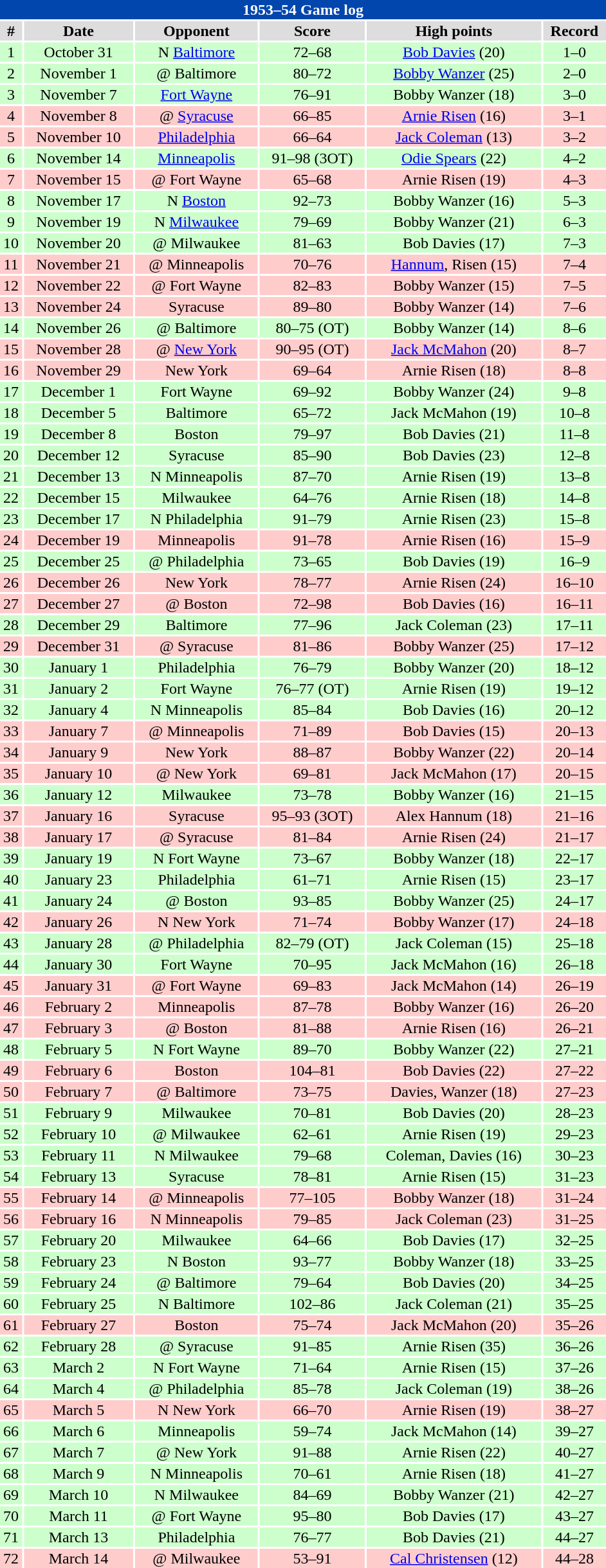<table class="toccolours collapsible" width=50% style="clear:both; margin:1.5em auto; text-align:center">
<tr>
<th colspan=11 style="background:#0046AD; color:white;">1953–54 Game log</th>
</tr>
<tr align="center" bgcolor="#dddddd">
<td><strong>#</strong></td>
<td><strong>Date</strong></td>
<td><strong>Opponent</strong></td>
<td><strong>Score</strong></td>
<td><strong>High points</strong></td>
<td><strong>Record</strong></td>
</tr>
<tr align="center" bgcolor="ccffcc">
<td>1</td>
<td>October 31</td>
<td>N <a href='#'>Baltimore</a></td>
<td>72–68</td>
<td><a href='#'>Bob Davies</a> (20)</td>
<td>1–0</td>
</tr>
<tr align="center" bgcolor="ccffcc">
<td>2</td>
<td>November 1</td>
<td>@ Baltimore</td>
<td>80–72</td>
<td><a href='#'>Bobby Wanzer</a> (25)</td>
<td>2–0</td>
</tr>
<tr align="center" bgcolor="ccffcc">
<td>3</td>
<td>November 7</td>
<td><a href='#'>Fort Wayne</a></td>
<td>76–91</td>
<td>Bobby Wanzer (18)</td>
<td>3–0</td>
</tr>
<tr align="center" bgcolor="ffcccc">
<td>4</td>
<td>November 8</td>
<td>@ <a href='#'>Syracuse</a></td>
<td>66–85</td>
<td><a href='#'>Arnie Risen</a> (16)</td>
<td>3–1</td>
</tr>
<tr align="center" bgcolor="ffcccc">
<td>5</td>
<td>November 10</td>
<td><a href='#'>Philadelphia</a></td>
<td>66–64</td>
<td><a href='#'>Jack Coleman</a> (13)</td>
<td>3–2</td>
</tr>
<tr align="center" bgcolor="ccffcc">
<td>6</td>
<td>November 14</td>
<td><a href='#'>Minneapolis</a></td>
<td>91–98 (3OT)</td>
<td><a href='#'>Odie Spears</a> (22)</td>
<td>4–2</td>
</tr>
<tr align="center" bgcolor="ffcccc">
<td>7</td>
<td>November 15</td>
<td>@ Fort Wayne</td>
<td>65–68</td>
<td>Arnie Risen (19)</td>
<td>4–3</td>
</tr>
<tr align="center" bgcolor="ccffcc">
<td>8</td>
<td>November 17</td>
<td>N <a href='#'>Boston</a></td>
<td>92–73</td>
<td>Bobby Wanzer (16)</td>
<td>5–3</td>
</tr>
<tr align="center" bgcolor="ccffcc">
<td>9</td>
<td>November 19</td>
<td>N <a href='#'>Milwaukee</a></td>
<td>79–69</td>
<td>Bobby Wanzer (21)</td>
<td>6–3</td>
</tr>
<tr align="center" bgcolor="ccffcc">
<td>10</td>
<td>November 20</td>
<td>@ Milwaukee</td>
<td>81–63</td>
<td>Bob Davies (17)</td>
<td>7–3</td>
</tr>
<tr align="center" bgcolor="ffcccc">
<td>11</td>
<td>November 21</td>
<td>@ Minneapolis</td>
<td>70–76</td>
<td><a href='#'>Hannum</a>, Risen (15)</td>
<td>7–4</td>
</tr>
<tr align="center" bgcolor="ffcccc">
<td>12</td>
<td>November 22</td>
<td>@ Fort Wayne</td>
<td>82–83</td>
<td>Bobby Wanzer (15)</td>
<td>7–5</td>
</tr>
<tr align="center" bgcolor="ffcccc">
<td>13</td>
<td>November 24</td>
<td>Syracuse</td>
<td>89–80</td>
<td>Bobby Wanzer (14)</td>
<td>7–6</td>
</tr>
<tr align="center" bgcolor="ccffcc">
<td>14</td>
<td>November 26</td>
<td>@ Baltimore</td>
<td>80–75 (OT)</td>
<td>Bobby Wanzer (14)</td>
<td>8–6</td>
</tr>
<tr align="center" bgcolor="ffcccc">
<td>15</td>
<td>November 28</td>
<td>@ <a href='#'>New York</a></td>
<td>90–95 (OT)</td>
<td><a href='#'>Jack McMahon</a> (20)</td>
<td>8–7</td>
</tr>
<tr align="center" bgcolor="ffcccc">
<td>16</td>
<td>November 29</td>
<td>New York</td>
<td>69–64</td>
<td>Arnie Risen (18)</td>
<td>8–8</td>
</tr>
<tr align="center" bgcolor="ccffcc">
<td>17</td>
<td>December 1</td>
<td>Fort Wayne</td>
<td>69–92</td>
<td>Bobby Wanzer (24)</td>
<td>9–8</td>
</tr>
<tr align="center" bgcolor="ccffcc">
<td>18</td>
<td>December 5</td>
<td>Baltimore</td>
<td>65–72</td>
<td>Jack McMahon (19)</td>
<td>10–8</td>
</tr>
<tr align="center" bgcolor="ccffcc">
<td>19</td>
<td>December 8</td>
<td>Boston</td>
<td>79–97</td>
<td>Bob Davies (21)</td>
<td>11–8</td>
</tr>
<tr align="center" bgcolor="ccffcc">
<td>20</td>
<td>December 12</td>
<td>Syracuse</td>
<td>85–90</td>
<td>Bob Davies (23)</td>
<td>12–8</td>
</tr>
<tr align="center" bgcolor="ccffcc">
<td>21</td>
<td>December 13</td>
<td>N Minneapolis</td>
<td>87–70</td>
<td>Arnie Risen (19)</td>
<td>13–8</td>
</tr>
<tr align="center" bgcolor="ccffcc">
<td>22</td>
<td>December 15</td>
<td>Milwaukee</td>
<td>64–76</td>
<td>Arnie Risen (18)</td>
<td>14–8</td>
</tr>
<tr align="center" bgcolor="ccffcc">
<td>23</td>
<td>December 17</td>
<td>N Philadelphia</td>
<td>91–79</td>
<td>Arnie Risen (23)</td>
<td>15–8</td>
</tr>
<tr align="center" bgcolor="ffcccc">
<td>24</td>
<td>December 19</td>
<td>Minneapolis</td>
<td>91–78</td>
<td>Arnie Risen (16)</td>
<td>15–9</td>
</tr>
<tr align="center" bgcolor="ccffcc">
<td>25</td>
<td>December 25</td>
<td>@ Philadelphia</td>
<td>73–65</td>
<td>Bob Davies (19)</td>
<td>16–9</td>
</tr>
<tr align="center" bgcolor="ffcccc">
<td>26</td>
<td>December 26</td>
<td>New York</td>
<td>78–77</td>
<td>Arnie Risen (24)</td>
<td>16–10</td>
</tr>
<tr align="center" bgcolor="ffcccc">
<td>27</td>
<td>December 27</td>
<td>@ Boston</td>
<td>72–98</td>
<td>Bob Davies (16)</td>
<td>16–11</td>
</tr>
<tr align="center" bgcolor="ccffcc">
<td>28</td>
<td>December 29</td>
<td>Baltimore</td>
<td>77–96</td>
<td>Jack Coleman (23)</td>
<td>17–11</td>
</tr>
<tr align="center" bgcolor="ffcccc">
<td>29</td>
<td>December 31</td>
<td>@ Syracuse</td>
<td>81–86</td>
<td>Bobby Wanzer (25)</td>
<td>17–12</td>
</tr>
<tr align="center" bgcolor="ccffcc">
<td>30</td>
<td>January 1</td>
<td>Philadelphia</td>
<td>76–79</td>
<td>Bobby Wanzer (20)</td>
<td>18–12</td>
</tr>
<tr align="center" bgcolor="ccffcc">
<td>31</td>
<td>January 2</td>
<td>Fort Wayne</td>
<td>76–77 (OT)</td>
<td>Arnie Risen (19)</td>
<td>19–12</td>
</tr>
<tr align="center" bgcolor="ccffcc">
<td>32</td>
<td>January 4</td>
<td>N Minneapolis</td>
<td>85–84</td>
<td>Bob Davies (16)</td>
<td>20–12</td>
</tr>
<tr align="center" bgcolor="ffcccc">
<td>33</td>
<td>January 7</td>
<td>@ Minneapolis</td>
<td>71–89</td>
<td>Bob Davies (15)</td>
<td>20–13</td>
</tr>
<tr align="center" bgcolor="ffcccc">
<td>34</td>
<td>January 9</td>
<td>New York</td>
<td>88–87</td>
<td>Bobby Wanzer (22)</td>
<td>20–14</td>
</tr>
<tr align="center" bgcolor="ffcccc">
<td>35</td>
<td>January 10</td>
<td>@ New York</td>
<td>69–81</td>
<td>Jack McMahon (17)</td>
<td>20–15</td>
</tr>
<tr align="center" bgcolor="ccffcc">
<td>36</td>
<td>January 12</td>
<td>Milwaukee</td>
<td>73–78</td>
<td>Bobby Wanzer (16)</td>
<td>21–15</td>
</tr>
<tr align="center" bgcolor="ffcccc">
<td>37</td>
<td>January 16</td>
<td>Syracuse</td>
<td>95–93 (3OT)</td>
<td>Alex Hannum (18)</td>
<td>21–16</td>
</tr>
<tr align="center" bgcolor="ffcccc">
<td>38</td>
<td>January 17</td>
<td>@ Syracuse</td>
<td>81–84</td>
<td>Arnie Risen (24)</td>
<td>21–17</td>
</tr>
<tr align="center" bgcolor="ccffcc">
<td>39</td>
<td>January 19</td>
<td>N Fort Wayne</td>
<td>73–67</td>
<td>Bobby Wanzer (18)</td>
<td>22–17</td>
</tr>
<tr align="center" bgcolor="ccffcc">
<td>40</td>
<td>January 23</td>
<td>Philadelphia</td>
<td>61–71</td>
<td>Arnie Risen (15)</td>
<td>23–17</td>
</tr>
<tr align="center" bgcolor="ccffcc">
<td>41</td>
<td>January 24</td>
<td>@ Boston</td>
<td>93–85</td>
<td>Bobby Wanzer (25)</td>
<td>24–17</td>
</tr>
<tr align="center" bgcolor="ffcccc">
<td>42</td>
<td>January 26</td>
<td>N New York</td>
<td>71–74</td>
<td>Bobby Wanzer (17)</td>
<td>24–18</td>
</tr>
<tr align="center" bgcolor="ccffcc">
<td>43</td>
<td>January 28</td>
<td>@ Philadelphia</td>
<td>82–79 (OT)</td>
<td>Jack Coleman (15)</td>
<td>25–18</td>
</tr>
<tr align="center" bgcolor="ccffcc">
<td>44</td>
<td>January 30</td>
<td>Fort Wayne</td>
<td>70–95</td>
<td>Jack McMahon (16)</td>
<td>26–18</td>
</tr>
<tr align="center" bgcolor="ffcccc">
<td>45</td>
<td>January 31</td>
<td>@ Fort Wayne</td>
<td>69–83</td>
<td>Jack McMahon (14)</td>
<td>26–19</td>
</tr>
<tr align="center" bgcolor="ffcccc">
<td>46</td>
<td>February 2</td>
<td>Minneapolis</td>
<td>87–78</td>
<td>Bobby Wanzer (16)</td>
<td>26–20</td>
</tr>
<tr align="center" bgcolor="ffcccc">
<td>47</td>
<td>February 3</td>
<td>@ Boston</td>
<td>81–88</td>
<td>Arnie Risen (16)</td>
<td>26–21</td>
</tr>
<tr align="center" bgcolor="ccffcc">
<td>48</td>
<td>February 5</td>
<td>N Fort Wayne</td>
<td>89–70</td>
<td>Bobby Wanzer (22)</td>
<td>27–21</td>
</tr>
<tr align="center" bgcolor="ffcccc">
<td>49</td>
<td>February 6</td>
<td>Boston</td>
<td>104–81</td>
<td>Bob Davies (22)</td>
<td>27–22</td>
</tr>
<tr align="center" bgcolor="ffcccc">
<td>50</td>
<td>February 7</td>
<td>@ Baltimore</td>
<td>73–75</td>
<td>Davies, Wanzer (18)</td>
<td>27–23</td>
</tr>
<tr align="center" bgcolor="ccffcc">
<td>51</td>
<td>February 9</td>
<td>Milwaukee</td>
<td>70–81</td>
<td>Bob Davies (20)</td>
<td>28–23</td>
</tr>
<tr align="center" bgcolor="ccffcc">
<td>52</td>
<td>February 10</td>
<td>@ Milwaukee</td>
<td>62–61</td>
<td>Arnie Risen (19)</td>
<td>29–23</td>
</tr>
<tr align="center" bgcolor="ccffcc">
<td>53</td>
<td>February 11</td>
<td>N Milwaukee</td>
<td>79–68</td>
<td>Coleman, Davies (16)</td>
<td>30–23</td>
</tr>
<tr align="center" bgcolor="ccffcc">
<td>54</td>
<td>February 13</td>
<td>Syracuse</td>
<td>78–81</td>
<td>Arnie Risen (15)</td>
<td>31–23</td>
</tr>
<tr align="center" bgcolor="ffcccc">
<td>55</td>
<td>February 14</td>
<td>@ Minneapolis</td>
<td>77–105</td>
<td>Bobby Wanzer (18)</td>
<td>31–24</td>
</tr>
<tr align="center" bgcolor="ffcccc">
<td>56</td>
<td>February 16</td>
<td>N Minneapolis</td>
<td>79–85</td>
<td>Jack Coleman (23)</td>
<td>31–25</td>
</tr>
<tr align="center" bgcolor="ccffcc">
<td>57</td>
<td>February 20</td>
<td>Milwaukee</td>
<td>64–66</td>
<td>Bob Davies (17)</td>
<td>32–25</td>
</tr>
<tr align="center" bgcolor="ccffcc">
<td>58</td>
<td>February 23</td>
<td>N Boston</td>
<td>93–77</td>
<td>Bobby Wanzer (18)</td>
<td>33–25</td>
</tr>
<tr align="center" bgcolor="ccffcc">
<td>59</td>
<td>February 24</td>
<td>@ Baltimore</td>
<td>79–64</td>
<td>Bob Davies (20)</td>
<td>34–25</td>
</tr>
<tr align="center" bgcolor="ccffcc">
<td>60</td>
<td>February 25</td>
<td>N Baltimore</td>
<td>102–86</td>
<td>Jack Coleman (21)</td>
<td>35–25</td>
</tr>
<tr align="center" bgcolor="ffcccc">
<td>61</td>
<td>February 27</td>
<td>Boston</td>
<td>75–74</td>
<td>Jack McMahon (20)</td>
<td>35–26</td>
</tr>
<tr align="center" bgcolor="ccffcc">
<td>62</td>
<td>February 28</td>
<td>@ Syracuse</td>
<td>91–85</td>
<td>Arnie Risen (35)</td>
<td>36–26</td>
</tr>
<tr align="center" bgcolor="ccffcc">
<td>63</td>
<td>March 2</td>
<td>N Fort Wayne</td>
<td>71–64</td>
<td>Arnie Risen (15)</td>
<td>37–26</td>
</tr>
<tr align="center" bgcolor="ccffcc">
<td>64</td>
<td>March 4</td>
<td>@ Philadelphia</td>
<td>85–78</td>
<td>Jack Coleman (19)</td>
<td>38–26</td>
</tr>
<tr align="center" bgcolor="ffcccc">
<td>65</td>
<td>March 5</td>
<td>N New York</td>
<td>66–70</td>
<td>Arnie Risen (19)</td>
<td>38–27</td>
</tr>
<tr align="center" bgcolor="ccffcc">
<td>66</td>
<td>March 6</td>
<td>Minneapolis</td>
<td>59–74</td>
<td>Jack McMahon (14)</td>
<td>39–27</td>
</tr>
<tr align="center" bgcolor="ccffcc">
<td>67</td>
<td>March 7</td>
<td>@ New York</td>
<td>91–88</td>
<td>Arnie Risen (22)</td>
<td>40–27</td>
</tr>
<tr align="center" bgcolor="ccffcc">
<td>68</td>
<td>March 9</td>
<td>N Minneapolis</td>
<td>70–61</td>
<td>Arnie Risen (18)</td>
<td>41–27</td>
</tr>
<tr align="center" bgcolor="ccffcc">
<td>69</td>
<td>March 10</td>
<td>N Milwaukee</td>
<td>84–69</td>
<td>Bobby Wanzer (21)</td>
<td>42–27</td>
</tr>
<tr align="center" bgcolor="ccffcc">
<td>70</td>
<td>March 11</td>
<td>@ Fort Wayne</td>
<td>95–80</td>
<td>Bob Davies (17)</td>
<td>43–27</td>
</tr>
<tr align="center" bgcolor="ccffcc">
<td>71</td>
<td>March 13</td>
<td>Philadelphia</td>
<td>76–77</td>
<td>Bob Davies (21)</td>
<td>44–27</td>
</tr>
<tr align="center" bgcolor="ffcccc">
<td>72</td>
<td>March 14</td>
<td>@ Milwaukee</td>
<td>53–91</td>
<td><a href='#'>Cal Christensen</a> (12)</td>
<td>44–28</td>
</tr>
</table>
